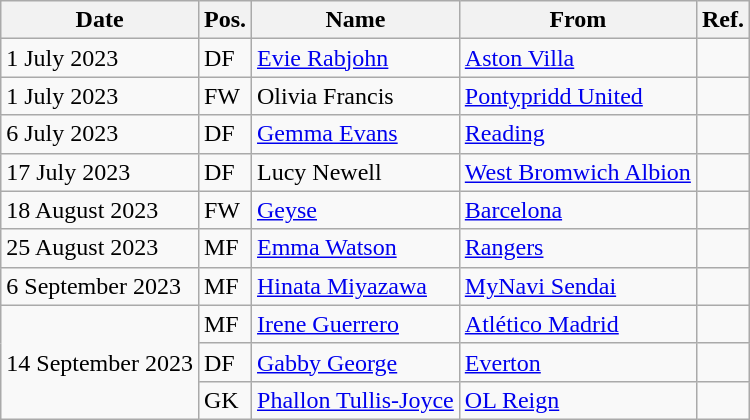<table class="wikitable">
<tr>
<th>Date</th>
<th>Pos.</th>
<th>Name</th>
<th>From</th>
<th>Ref.</th>
</tr>
<tr>
<td>1 July 2023</td>
<td>DF</td>
<td> <a href='#'>Evie Rabjohn</a></td>
<td> <a href='#'>Aston Villa</a></td>
<td></td>
</tr>
<tr>
<td>1 July 2023</td>
<td>FW</td>
<td> Olivia Francis</td>
<td> <a href='#'>Pontypridd United</a></td>
<td></td>
</tr>
<tr>
<td>6 July 2023</td>
<td>DF</td>
<td> <a href='#'>Gemma Evans</a></td>
<td> <a href='#'>Reading</a></td>
<td></td>
</tr>
<tr>
<td>17 July 2023</td>
<td>DF</td>
<td> Lucy Newell</td>
<td> <a href='#'>West Bromwich Albion</a></td>
<td></td>
</tr>
<tr>
<td>18 August 2023</td>
<td>FW</td>
<td> <a href='#'>Geyse</a></td>
<td> <a href='#'>Barcelona</a></td>
<td></td>
</tr>
<tr>
<td>25 August 2023</td>
<td>MF</td>
<td> <a href='#'>Emma Watson</a></td>
<td> <a href='#'>Rangers</a></td>
<td></td>
</tr>
<tr>
<td>6 September 2023</td>
<td>MF</td>
<td> <a href='#'>Hinata Miyazawa</a></td>
<td> <a href='#'>MyNavi Sendai</a></td>
<td></td>
</tr>
<tr>
<td rowspan=3>14 September 2023</td>
<td>MF</td>
<td> <a href='#'>Irene Guerrero</a></td>
<td> <a href='#'>Atlético Madrid</a></td>
<td></td>
</tr>
<tr>
<td>DF</td>
<td> <a href='#'>Gabby George</a></td>
<td> <a href='#'>Everton</a></td>
<td></td>
</tr>
<tr>
<td>GK</td>
<td> <a href='#'>Phallon Tullis-Joyce</a></td>
<td> <a href='#'>OL Reign</a></td>
<td></td>
</tr>
</table>
